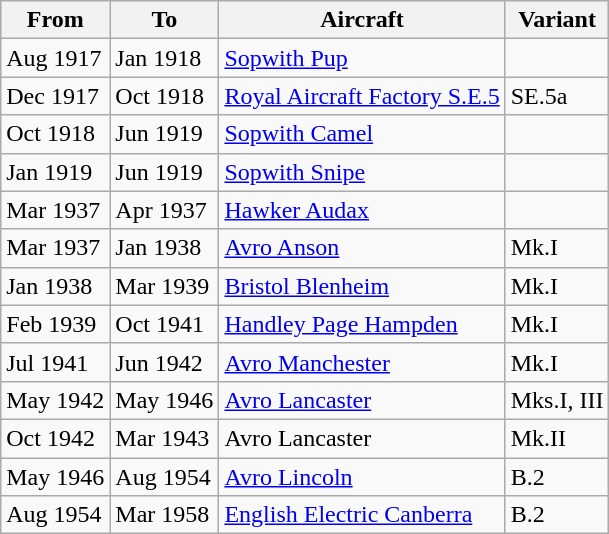<table class="wikitable">
<tr>
<th>From</th>
<th>To</th>
<th>Aircraft</th>
<th>Variant</th>
</tr>
<tr>
<td>Aug 1917</td>
<td>Jan 1918</td>
<td><a href='#'>Sopwith Pup</a></td>
<td></td>
</tr>
<tr>
<td>Dec 1917</td>
<td>Oct 1918</td>
<td><a href='#'>Royal Aircraft Factory S.E.5</a></td>
<td>SE.5a</td>
</tr>
<tr>
<td>Oct 1918</td>
<td>Jun 1919</td>
<td><a href='#'>Sopwith Camel</a></td>
<td></td>
</tr>
<tr>
<td>Jan 1919</td>
<td>Jun 1919</td>
<td><a href='#'>Sopwith Snipe</a></td>
<td></td>
</tr>
<tr>
<td>Mar 1937</td>
<td>Apr 1937</td>
<td><a href='#'>Hawker Audax</a></td>
<td></td>
</tr>
<tr>
<td>Mar 1937</td>
<td>Jan 1938</td>
<td><a href='#'>Avro Anson</a></td>
<td>Mk.I</td>
</tr>
<tr>
<td>Jan 1938</td>
<td>Mar 1939</td>
<td><a href='#'>Bristol Blenheim</a></td>
<td>Mk.I</td>
</tr>
<tr>
<td>Feb 1939</td>
<td>Oct 1941</td>
<td><a href='#'>Handley Page Hampden</a></td>
<td>Mk.I</td>
</tr>
<tr>
<td>Jul 1941</td>
<td>Jun 1942</td>
<td><a href='#'>Avro Manchester</a></td>
<td>Mk.I</td>
</tr>
<tr>
<td>May 1942</td>
<td>May 1946</td>
<td><a href='#'>Avro Lancaster</a></td>
<td>Mks.I, III</td>
</tr>
<tr>
<td>Oct 1942</td>
<td>Mar 1943</td>
<td>Avro Lancaster</td>
<td>Mk.II</td>
</tr>
<tr>
<td>May 1946</td>
<td>Aug 1954</td>
<td><a href='#'>Avro Lincoln</a></td>
<td>B.2</td>
</tr>
<tr>
<td>Aug 1954</td>
<td>Mar 1958</td>
<td><a href='#'>English Electric Canberra</a></td>
<td>B.2</td>
</tr>
</table>
